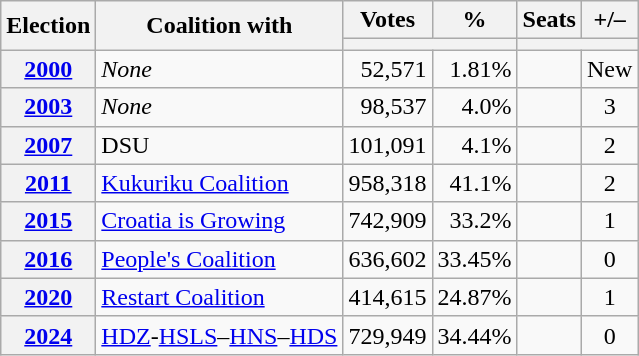<table class="wikitable">
<tr>
<th rowspan=2>Election</th>
<th rowspan=2>Coalition with</th>
<th>Votes</th>
<th>%</th>
<th>Seats</th>
<th>+/–</th>
</tr>
<tr>
<th colspan=2></th>
<th colspan=2></th>
</tr>
<tr>
<th><a href='#'><strong>2000</strong></a></th>
<td><em>None</em></td>
<td align=right>52,571</td>
<td align=right>1.81%</td>
<td></td>
<td align=center>New</td>
</tr>
<tr>
<th><a href='#'><strong>2003</strong></a></th>
<td><em>None</em></td>
<td align=right>98,537</td>
<td align=right>4.0%</td>
<td></td>
<td align=center> 3</td>
</tr>
<tr>
<th><a href='#'><strong>2007</strong></a></th>
<td>DSU</td>
<td align=right>101,091</td>
<td align=right>4.1%</td>
<td></td>
<td align=center> 2</td>
</tr>
<tr>
<th><a href='#'><strong>2011</strong></a></th>
<td><a href='#'>Kukuriku Coalition</a></td>
<td align=right>958,318</td>
<td align=right>41.1%</td>
<td></td>
<td align=center> 2</td>
</tr>
<tr>
<th><a href='#'><strong>2015</strong></a></th>
<td><a href='#'>Croatia is Growing</a></td>
<td align=right>742,909</td>
<td align=right>33.2%</td>
<td></td>
<td align=center> 1</td>
</tr>
<tr>
<th><a href='#'><strong>2016</strong></a></th>
<td><a href='#'>People's Coalition</a></td>
<td align=right>636,602</td>
<td align=right>33.45%</td>
<td></td>
<td align=center> 0</td>
</tr>
<tr>
<th><a href='#'><strong>2020</strong></a></th>
<td><a href='#'>Restart Coalition</a></td>
<td align=right>414,615</td>
<td align=right>24.87%</td>
<td></td>
<td align=center> 1</td>
</tr>
<tr>
<th><a href='#'>2024</a></th>
<td align="left"><a href='#'>HDZ</a>-<a href='#'>HSLS</a>–<a href='#'>HNS</a>–<a href='#'>HDS</a></td>
<td align=right>729,949</td>
<td align=right>34.44%</td>
<td></td>
<td align=center> 0</td>
</tr>
</table>
